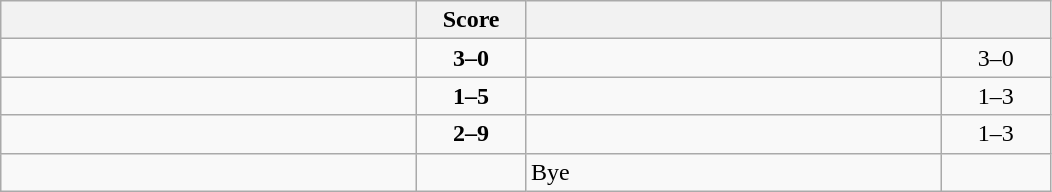<table class="wikitable" style="text-align: center; ">
<tr>
<th align="right" width="270"></th>
<th width="65">Score</th>
<th align="left" width="270"></th>
<th width="65"></th>
</tr>
<tr>
<td align="left"><strong></strong></td>
<td><strong>3–0</strong></td>
<td align="left"></td>
<td>3–0 <strong></strong></td>
</tr>
<tr>
<td align="left"></td>
<td><strong>1–5</strong></td>
<td align="left"><strong></strong></td>
<td>1–3 <strong></strong></td>
</tr>
<tr>
<td align="left"></td>
<td><strong>2–9</strong></td>
<td align="left"><strong></strong></td>
<td>1–3 <strong></strong></td>
</tr>
<tr>
<td align="left"><strong></strong></td>
<td></td>
<td align="left">Bye</td>
<td></td>
</tr>
</table>
